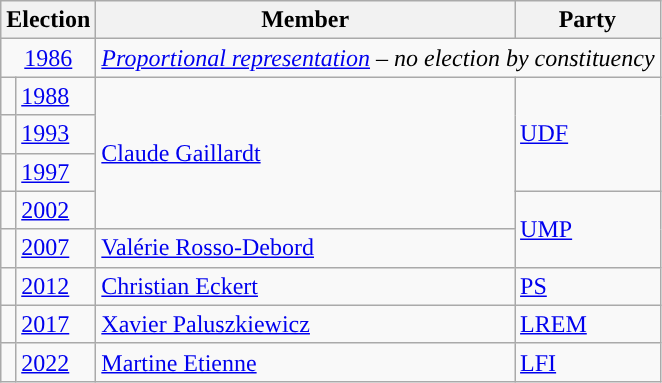<table class="wikitable">
<tr>
<th colspan="2">Election</th>
<th>Member</th>
<th>Party</th>
</tr>
<tr>
<td colspan="2" align="center"><a href='#'>1986</a></td>
<td colspan="2"><em><a href='#'>Proportional representation</a> – no election by constituency</em></td>
</tr>
<tr>
<td style="color:inherit;background-color: "></td>
<td><a href='#'>1988</a></td>
<td rowspan="4"><a href='#'>Claude Gaillardt</a></td>
<td rowspan="3"><a href='#'>UDF</a></td>
</tr>
<tr>
<td style="color:inherit;background-color: "></td>
<td><a href='#'>1993</a></td>
</tr>
<tr>
<td style="color:inherit;background-color: "></td>
<td><a href='#'>1997</a></td>
</tr>
<tr>
<td style="color:inherit;background-color: "></td>
<td><a href='#'>2002</a></td>
<td rowspan="2"><a href='#'>UMP</a></td>
</tr>
<tr>
<td style="color:inherit;background-color: "></td>
<td><a href='#'>2007</a></td>
<td><a href='#'>Valérie Rosso-Debord</a></td>
</tr>
<tr>
<td style="color:inherit;background-color: "></td>
<td><a href='#'>2012</a></td>
<td><a href='#'>Christian Eckert</a></td>
<td><a href='#'>PS</a></td>
</tr>
<tr>
<td style="color:inherit;background-color: "></td>
<td><a href='#'>2017</a></td>
<td><a href='#'>Xavier Paluszkiewicz</a></td>
<td><a href='#'>LREM</a></td>
</tr>
<tr>
<td style="color:inherit;background-color: "></td>
<td><a href='#'>2022</a></td>
<td><a href='#'>Martine Etienne</a></td>
<td><a href='#'>LFI</a></td>
</tr>
</table>
